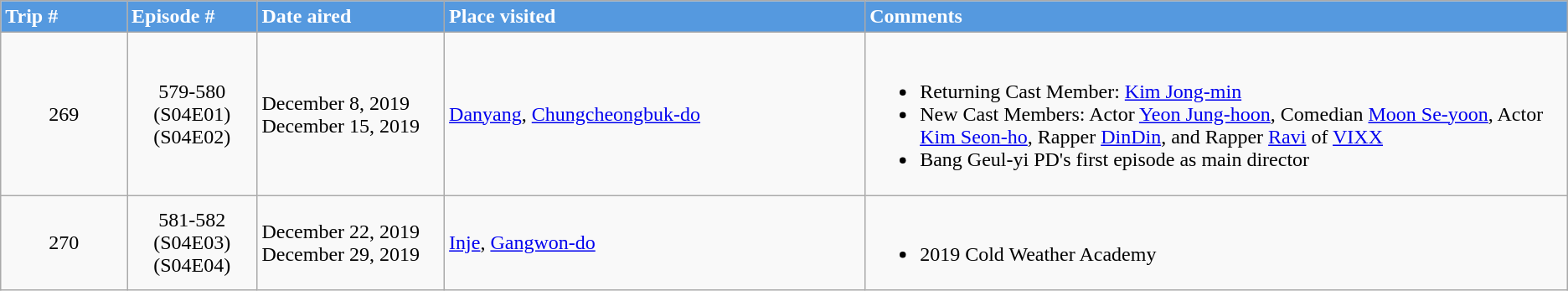<table class="wikitable">
<tr>
<th style="text-align:left; background:#5599df; color:#fff; width:100px;">Trip #</th>
<th style="text-align:left; background:#5599df; color:#fff; width:100px;">Episode #</th>
<th style="text-align:left; background:#5599df; color:#fff; width:150px;">Date aired</th>
<th style="text-align:left; background:#5599df; color:#fff; width:350px;">Place visited</th>
<th style="text-align:left; background:#5599df; color:#fff; width:600px;">Comments</th>
</tr>
<tr>
<td style="text-align:center;">269</td>
<td style="text-align:center;">579-580<br>(S04E01)<br>(S04E02)</td>
<td align="left">December 8, 2019<br>December 15, 2019</td>
<td align="left"><a href='#'>Danyang</a>, <a href='#'>Chungcheongbuk-do</a></td>
<td align="left"><br><ul><li>Returning Cast Member: <a href='#'>Kim Jong-min</a></li><li>New Cast Members: Actor <a href='#'>Yeon Jung-hoon</a>, Comedian <a href='#'>Moon Se-yoon</a>, Actor <a href='#'>Kim Seon-ho</a>, Rapper <a href='#'>DinDin</a>, and Rapper <a href='#'>Ravi</a> of <a href='#'>VIXX</a></li><li>Bang Geul-yi PD's first episode as main director</li></ul></td>
</tr>
<tr>
<td style="text-align:center;">270</td>
<td style="text-align:center;">581-582<br>(S04E03)<br>(S04E04)</td>
<td align="left">December 22, 2019<br>December 29, 2019</td>
<td align="left"><a href='#'>Inje</a>, <a href='#'>Gangwon-do</a></td>
<td align="left"><br><ul><li>2019 Cold Weather Academy</li></ul></td>
</tr>
</table>
